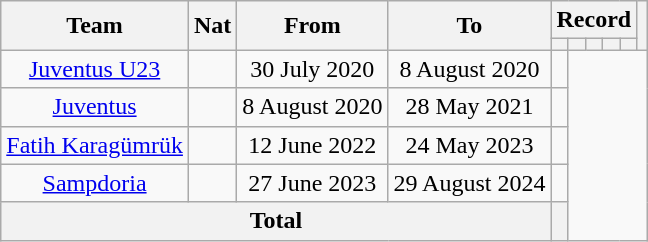<table class="wikitable" style="text-align:center">
<tr>
<th rowspan="2">Team</th>
<th rowspan="2">Nat</th>
<th rowspan="2">From</th>
<th rowspan="2">To</th>
<th colspan="5">Record</th>
<th rowspan="2"></th>
</tr>
<tr>
<th></th>
<th></th>
<th></th>
<th></th>
<th></th>
</tr>
<tr>
<td><a href='#'>Juventus U23</a></td>
<td></td>
<td>30 July 2020</td>
<td>8 August 2020<br></td>
<td></td>
</tr>
<tr>
<td><a href='#'>Juventus</a></td>
<td></td>
<td>8 August 2020</td>
<td>28 May 2021<br></td>
<td></td>
</tr>
<tr>
<td><a href='#'>Fatih Karagümrük</a></td>
<td></td>
<td>12 June 2022</td>
<td>24 May 2023<br></td>
<td></td>
</tr>
<tr>
<td><a href='#'>Sampdoria</a></td>
<td></td>
<td>27 June 2023</td>
<td>29 August 2024<br></td>
<td></td>
</tr>
<tr>
<th colspan="4">Total<br></th>
<th></th>
</tr>
</table>
